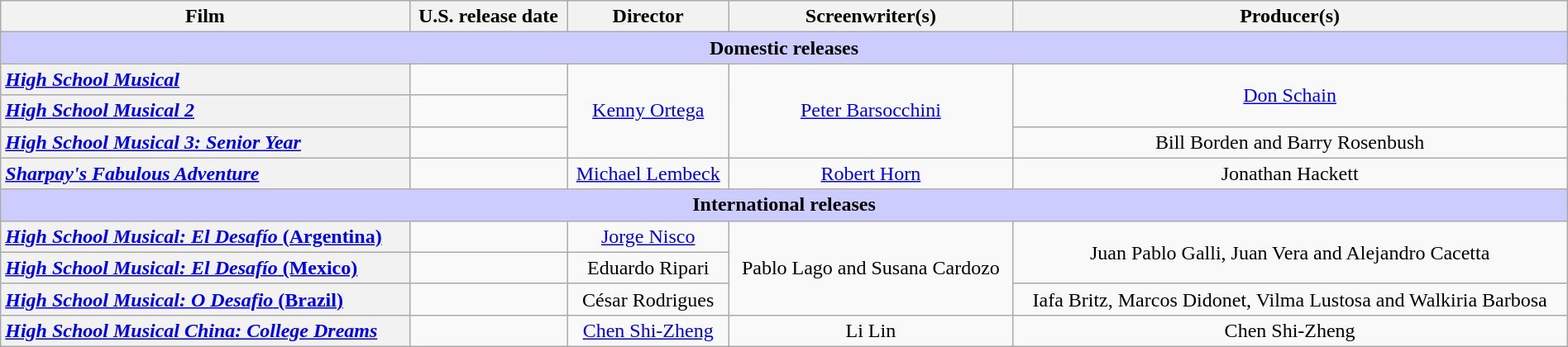<table class="wikitable plainrowheaders" style="text-align:center; width:100%;">
<tr>
<th>Film</th>
<th>U.S. release date</th>
<th>Director</th>
<th>Screenwriter(s)</th>
<th colspan="2">Producer(s)</th>
</tr>
<tr>
<th scope="col" colspan="6" style="background-color:#ccccff;">Domestic releases</th>
</tr>
<tr>
<th scope="row" style="text-align:left"><em><a href='#'>High School Musical</a></em></th>
<td style="text-align:left;"></td>
<td rowspan="3"><a href='#'>Kenny Ortega</a></td>
<td rowspan="3"><a href='#'>Peter Barsocchini</a></td>
<td rowspan="2"><a href='#'>Don Schain</a></td>
</tr>
<tr>
<th scope="row" style="text-align:left"><em><a href='#'>High School Musical 2</a></em></th>
<td style="text-align:left;"></td>
</tr>
<tr>
<th scope="row" style="text-align:left;"><em><a href='#'>High School Musical 3: Senior Year</a></em></th>
<td style="text-align:left;"></td>
<td>Bill Borden and Barry Rosenbush</td>
</tr>
<tr>
<th scope="row" style="text-align:left"><em><a href='#'>Sharpay's Fabulous Adventure</a></em></th>
<td style="text-align:left;"></td>
<td><a href='#'>Michael Lembeck</a></td>
<td><a href='#'>Robert Horn</a></td>
<td colspan="2">Jonathan Hackett</td>
</tr>
<tr>
<th scope="col" colspan="6" style="background-color:#ccccff;">International releases</th>
</tr>
<tr>
<th scope="row" style="text-align:left"><a href='#'><em>High School Musical: El Desafío</em> (Argentina)</a></th>
<td style="text-align:left;"></td>
<td><a href='#'>Jorge Nisco</a></td>
<td rowspan="3">Pablo Lago and Susana Cardozo</td>
<td rowspan="2">Juan Pablo Galli, Juan Vera and Alejandro Cacetta</td>
</tr>
<tr>
<th scope="row" style="text-align:left"><a href='#'><em>High School Musical: El Desafío</em> (Mexico)</a></th>
<td style="text-align:left;"></td>
<td>Eduardo Ripari</td>
</tr>
<tr>
<th scope="row" style="text-align:left"><a href='#'><em>High School Musical: O Desafio</em> (Brazil)</a></th>
<td style="text-align:left;"></td>
<td>César Rodrigues</td>
<td>Iafa Britz, Marcos Didonet, Vilma Lustosa and Walkiria Barbosa</td>
</tr>
<tr>
<th scope="row" style="text-align:left"><em><a href='#'>High School Musical China: College Dreams</a></em></th>
<td style="text-align:left;"></td>
<td><a href='#'>Chen Shi-Zheng</a></td>
<td>Li Lin</td>
<td colspan="2">Chen Shi-Zheng</td>
</tr>
</table>
